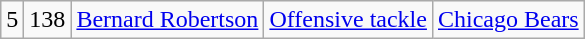<table class="wikitable" style="text-align:center">
<tr>
<td>5</td>
<td>138</td>
<td><a href='#'>Bernard Robertson</a></td>
<td><a href='#'>Offensive tackle</a></td>
<td><a href='#'>Chicago Bears</a></td>
</tr>
</table>
